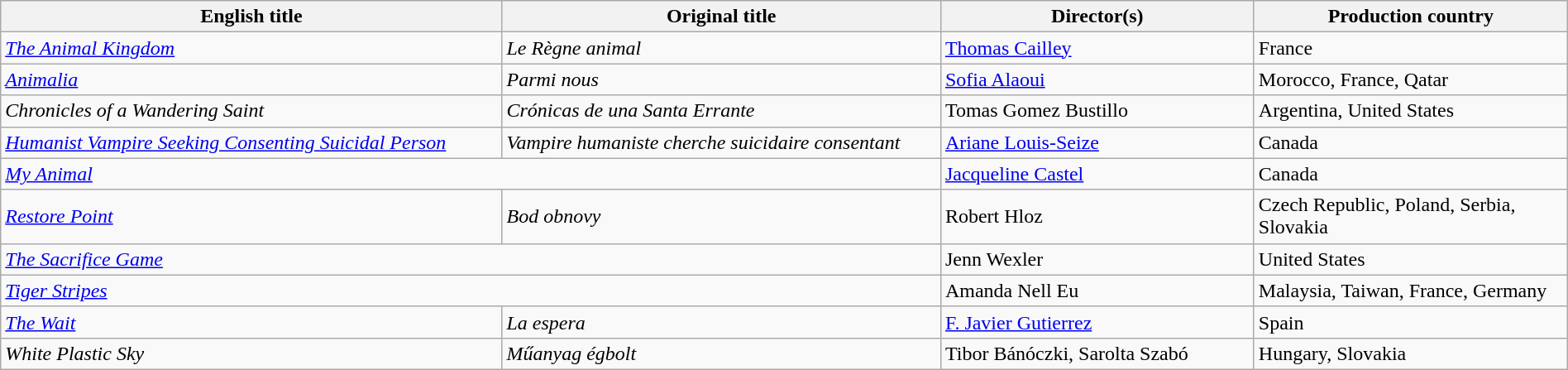<table class="sortable wikitable" width="100%" cellpadding="5">
<tr>
<th scope="col" width="32%">English title</th>
<th scope="col" width="28%">Original title</th>
<th scope="col" width="20%">Director(s)</th>
<th scope="col" width="20%">Production country</th>
</tr>
<tr>
<td><em><a href='#'>The Animal Kingdom</a></em></td>
<td><em>Le Règne animal</em></td>
<td><a href='#'>Thomas Cailley</a></td>
<td>France</td>
</tr>
<tr>
<td><em><a href='#'>Animalia</a></em></td>
<td><em>Parmi nous</em></td>
<td><a href='#'>Sofia Alaoui</a></td>
<td>Morocco, France, Qatar</td>
</tr>
<tr>
<td><em>Chronicles of a Wandering Saint</em></td>
<td><em>Crónicas de una Santa Errante</em></td>
<td>Tomas Gomez Bustillo</td>
<td>Argentina, United States</td>
</tr>
<tr>
<td><em><a href='#'>Humanist Vampire Seeking Consenting Suicidal Person</a></em></td>
<td><em>Vampire humaniste cherche suicidaire consentant</em></td>
<td><a href='#'>Ariane Louis-Seize</a></td>
<td>Canada</td>
</tr>
<tr>
<td colspan=2><em><a href='#'>My Animal</a></em></td>
<td><a href='#'>Jacqueline Castel</a></td>
<td>Canada</td>
</tr>
<tr>
<td><em><a href='#'>Restore Point</a></em></td>
<td><em>Bod obnovy</em></td>
<td>Robert Hloz</td>
<td>Czech Republic, Poland, Serbia, Slovakia</td>
</tr>
<tr>
<td colspan=2><em><a href='#'>The Sacrifice Game</a></em></td>
<td>Jenn Wexler</td>
<td>United States</td>
</tr>
<tr>
<td colspan=2><em><a href='#'>Tiger Stripes</a></em></td>
<td>Amanda Nell Eu</td>
<td>Malaysia, Taiwan, France, Germany</td>
</tr>
<tr>
<td><em><a href='#'>The Wait</a></em></td>
<td><em>La espera</em></td>
<td><a href='#'>F. Javier Gutierrez</a></td>
<td>Spain</td>
</tr>
<tr>
<td><em>White Plastic Sky</em></td>
<td><em>Műanyag égbolt</em></td>
<td>Tibor Bánóczki, Sarolta Szabó</td>
<td>Hungary, Slovakia</td>
</tr>
</table>
